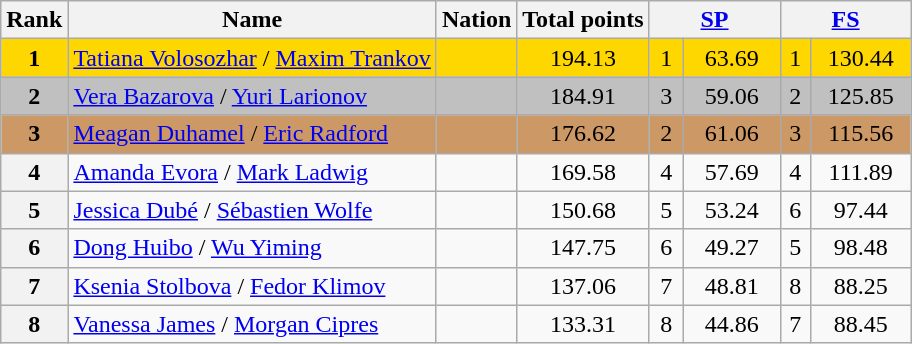<table class="wikitable sortable">
<tr>
<th>Rank</th>
<th>Name</th>
<th>Nation</th>
<th>Total points</th>
<th colspan="2" width="80px"><a href='#'>SP</a></th>
<th colspan="2" width="80px"><a href='#'>FS</a></th>
</tr>
<tr bgcolor="gold">
<td align="center"><strong>1</strong></td>
<td><a href='#'>Tatiana Volosozhar</a> / <a href='#'>Maxim Trankov</a></td>
<td></td>
<td align="center">194.13</td>
<td align="center">1</td>
<td align="center">63.69</td>
<td align="center">1</td>
<td align="center">130.44</td>
</tr>
<tr bgcolor="silver">
<td align="center"><strong>2</strong></td>
<td><a href='#'>Vera Bazarova</a> / <a href='#'>Yuri Larionov</a></td>
<td></td>
<td align="center">184.91</td>
<td align="center">3</td>
<td align="center">59.06</td>
<td align="center">2</td>
<td align="center">125.85</td>
</tr>
<tr bgcolor="cc9966">
<td align="center"><strong>3</strong></td>
<td><a href='#'>Meagan Duhamel</a> / <a href='#'>Eric Radford</a></td>
<td></td>
<td align="center">176.62</td>
<td align="center">2</td>
<td align="center">61.06</td>
<td align="center">3</td>
<td align="center">115.56</td>
</tr>
<tr>
<th>4</th>
<td><a href='#'>Amanda Evora</a> / <a href='#'>Mark Ladwig</a></td>
<td></td>
<td align="center">169.58</td>
<td align="center">4</td>
<td align="center">57.69</td>
<td align="center">4</td>
<td align="center">111.89</td>
</tr>
<tr>
<th>5</th>
<td><a href='#'>Jessica Dubé</a> / <a href='#'>Sébastien Wolfe</a></td>
<td></td>
<td align="center">150.68</td>
<td align="center">5</td>
<td align="center">53.24</td>
<td align="center">6</td>
<td align="center">97.44</td>
</tr>
<tr>
<th>6</th>
<td><a href='#'>Dong Huibo</a> / <a href='#'>Wu Yiming</a></td>
<td></td>
<td align="center">147.75</td>
<td align="center">6</td>
<td align="center">49.27</td>
<td align="center">5</td>
<td align="center">98.48</td>
</tr>
<tr>
<th>7</th>
<td><a href='#'>Ksenia Stolbova</a> / <a href='#'>Fedor Klimov</a></td>
<td></td>
<td align="center">137.06</td>
<td align="center">7</td>
<td align="center">48.81</td>
<td align="center">8</td>
<td align="center">88.25</td>
</tr>
<tr>
<th>8</th>
<td><a href='#'>Vanessa James</a> / <a href='#'>Morgan Cipres</a></td>
<td></td>
<td align="center">133.31</td>
<td align="center">8</td>
<td align="center">44.86</td>
<td align="center">7</td>
<td align="center">88.45</td>
</tr>
</table>
